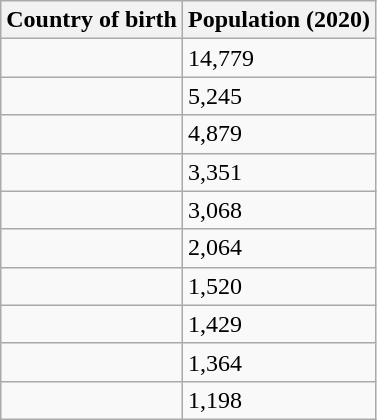<table class="wikitable floatright">
<tr>
<th>Country of birth</th>
<th>Population (2020)</th>
</tr>
<tr>
<td></td>
<td>14,779</td>
</tr>
<tr>
<td></td>
<td>5,245</td>
</tr>
<tr>
<td></td>
<td>4,879</td>
</tr>
<tr>
<td></td>
<td>3,351</td>
</tr>
<tr>
<td></td>
<td>3,068</td>
</tr>
<tr>
<td></td>
<td>2,064</td>
</tr>
<tr>
<td></td>
<td>1,520</td>
</tr>
<tr>
<td></td>
<td>1,429</td>
</tr>
<tr>
<td></td>
<td>1,364</td>
</tr>
<tr>
<td></td>
<td>1,198</td>
</tr>
</table>
